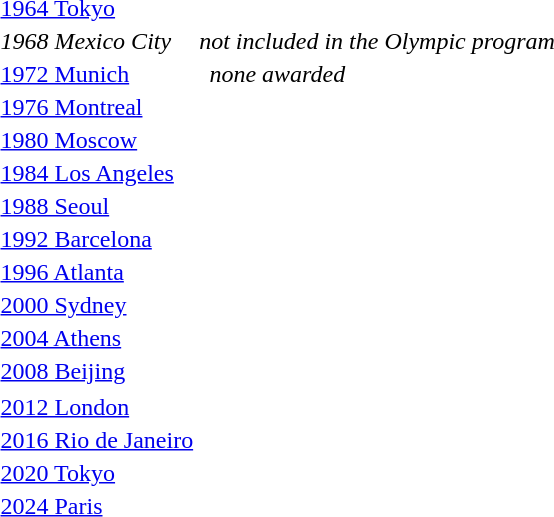<table>
<tr valign="top">
<td rowspan=2><a href='#'>1964 Tokyo</a><br></td>
<td rowspan=2></td>
<td rowspan=2></td>
<td></td>
</tr>
<tr>
<td></td>
</tr>
<tr>
<td><em>1968 Mexico City</em></td>
<td colspan=3 align=center><em>not included in the Olympic program</em></td>
</tr>
<tr valign="top">
<td rowspan=2><a href='#'>1972 Munich</a><br></td>
<td rowspan=2></td>
<td rowspan=2><em>none awarded</em></td>
<td></td>
</tr>
<tr>
<td></td>
</tr>
<tr valign="top">
<td rowspan=2><a href='#'>1976 Montreal</a><br></td>
<td rowspan=2></td>
<td rowspan=2></td>
<td></td>
</tr>
<tr>
<td></td>
</tr>
<tr valign="top">
<td rowspan=2><a href='#'>1980 Moscow</a><br></td>
<td rowspan=2></td>
<td rowspan=2></td>
<td></td>
</tr>
<tr>
<td></td>
</tr>
<tr valign="top">
<td rowspan=2><a href='#'>1984 Los Angeles</a><br></td>
<td rowspan=2></td>
<td rowspan=2></td>
<td></td>
</tr>
<tr>
<td></td>
</tr>
<tr valign="top">
<td rowspan=2><a href='#'>1988 Seoul</a><br></td>
<td rowspan=2></td>
<td rowspan=2></td>
<td></td>
</tr>
<tr>
<td></td>
</tr>
<tr valign="top">
<td rowspan=2><a href='#'>1992 Barcelona</a><br></td>
<td rowspan=2></td>
<td rowspan=2></td>
<td></td>
</tr>
<tr>
<td></td>
</tr>
<tr valign="top">
<td rowspan=2><a href='#'>1996 Atlanta</a><br></td>
<td rowspan=2></td>
<td rowspan=2></td>
<td></td>
</tr>
<tr>
<td></td>
</tr>
<tr valign="top">
<td rowspan=2><a href='#'>2000 Sydney</a><br></td>
<td rowspan=2></td>
<td rowspan=2></td>
<td></td>
</tr>
<tr>
<td></td>
</tr>
<tr valign="top">
<td rowspan=2><a href='#'>2004 Athens</a><br></td>
<td rowspan=2></td>
<td rowspan=2></td>
<td></td>
</tr>
<tr>
<td></td>
</tr>
<tr valign="top">
<td rowspan=2><a href='#'>2008 Beijing</a><br></td>
<td rowspan=2></td>
<td rowspan=2></td>
<td></td>
</tr>
<tr>
<td></td>
</tr>
<tr>
</tr>
<tr valign="top">
<td rowspan=2><a href='#'>2012 London</a><br></td>
<td rowspan=2></td>
<td rowspan=2></td>
<td></td>
</tr>
<tr>
<td></td>
</tr>
<tr valign="top">
<td rowspan=2><a href='#'>2016 Rio de Janeiro</a><br></td>
<td rowspan=2></td>
<td rowspan=2></td>
<td></td>
</tr>
<tr>
<td></td>
</tr>
<tr valign="top">
<td rowspan=2><a href='#'>2020 Tokyo</a><br></td>
<td rowspan=2></td>
<td rowspan=2></td>
<td></td>
</tr>
<tr>
<td></td>
</tr>
<tr valign="top">
<td rowspan=2><a href='#'>2024 Paris</a><br></td>
<td rowspan=2></td>
<td rowspan=2></td>
<td></td>
</tr>
<tr>
<td></td>
</tr>
<tr>
</tr>
</table>
